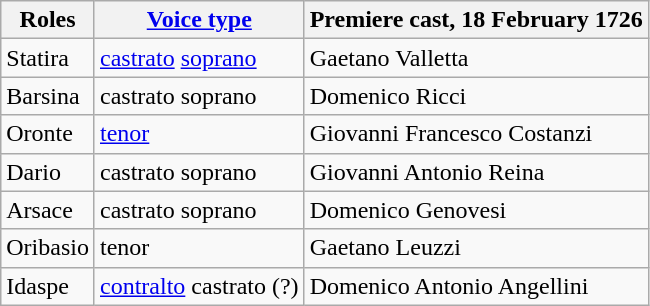<table class="wikitable">
<tr>
<th>Roles</th>
<th><a href='#'>Voice type</a></th>
<th>Premiere cast, 18 February 1726</th>
</tr>
<tr>
<td>Statira</td>
<td><a href='#'>castrato</a> <a href='#'>soprano</a></td>
<td>Gaetano Valletta</td>
</tr>
<tr>
<td>Barsina</td>
<td>castrato soprano</td>
<td>Domenico Ricci</td>
</tr>
<tr>
<td>Oronte</td>
<td><a href='#'>tenor</a></td>
<td>Giovanni Francesco Costanzi</td>
</tr>
<tr>
<td>Dario</td>
<td>castrato soprano</td>
<td>Giovanni Antonio Reina</td>
</tr>
<tr>
<td>Arsace</td>
<td>castrato soprano</td>
<td>Domenico Genovesi</td>
</tr>
<tr>
<td>Oribasio</td>
<td>tenor</td>
<td>Gaetano Leuzzi</td>
</tr>
<tr>
<td>Idaspe</td>
<td><a href='#'>contralto</a> castrato (?)</td>
<td>Domenico Antonio Angellini</td>
</tr>
</table>
